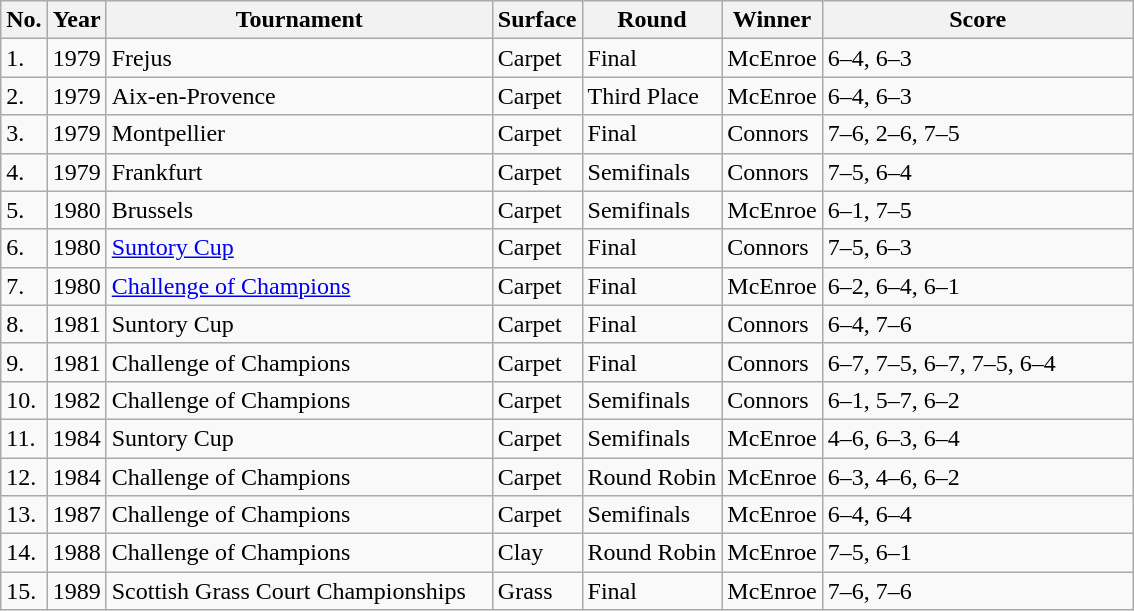<table class="sortable wikitable">
<tr>
<th>No.</th>
<th>Year</th>
<th width=250>Tournament</th>
<th>Surface</th>
<th>Round</th>
<th>Winner</th>
<th width=200 class=unsortable>Score</th>
</tr>
<tr>
<td>1.</td>
<td>1979</td>
<td>Frejus</td>
<td>Carpet</td>
<td>Final</td>
<td>McEnroe</td>
<td>6–4, 6–3</td>
</tr>
<tr>
<td>2.</td>
<td>1979</td>
<td>Aix-en-Provence</td>
<td>Carpet</td>
<td>Third Place</td>
<td>McEnroe</td>
<td>6–4, 6–3</td>
</tr>
<tr>
<td>3.</td>
<td>1979</td>
<td>Montpellier</td>
<td>Carpet</td>
<td>Final</td>
<td>Connors</td>
<td>7–6, 2–6, 7–5</td>
</tr>
<tr>
<td>4.</td>
<td>1979</td>
<td>Frankfurt</td>
<td>Carpet</td>
<td>Semifinals</td>
<td>Connors</td>
<td>7–5, 6–4</td>
</tr>
<tr>
<td>5.</td>
<td>1980</td>
<td>Brussels</td>
<td>Carpet</td>
<td>Semifinals</td>
<td>McEnroe</td>
<td>6–1, 7–5</td>
</tr>
<tr>
<td>6.</td>
<td>1980</td>
<td><a href='#'>Suntory Cup</a></td>
<td>Carpet</td>
<td>Final</td>
<td>Connors</td>
<td>7–5, 6–3</td>
</tr>
<tr>
<td>7.</td>
<td>1980</td>
<td><a href='#'>Challenge of Champions</a></td>
<td>Carpet</td>
<td>Final</td>
<td>McEnroe</td>
<td>6–2, 6–4, 6–1</td>
</tr>
<tr>
<td>8.</td>
<td>1981</td>
<td>Suntory Cup</td>
<td>Carpet</td>
<td>Final</td>
<td>Connors</td>
<td>6–4, 7–6</td>
</tr>
<tr>
<td>9.</td>
<td>1981</td>
<td>Challenge of Champions</td>
<td>Carpet</td>
<td>Final</td>
<td>Connors</td>
<td>6–7, 7–5, 6–7, 7–5, 6–4</td>
</tr>
<tr>
<td>10.</td>
<td>1982</td>
<td>Challenge of Champions</td>
<td>Carpet</td>
<td>Semifinals</td>
<td>Connors</td>
<td>6–1, 5–7, 6–2</td>
</tr>
<tr>
<td>11.</td>
<td>1984</td>
<td>Suntory Cup</td>
<td>Carpet</td>
<td>Semifinals</td>
<td>McEnroe</td>
<td>4–6, 6–3, 6–4</td>
</tr>
<tr>
<td>12.</td>
<td>1984</td>
<td>Challenge of Champions</td>
<td>Carpet</td>
<td>Round Robin</td>
<td>McEnroe</td>
<td>6–3, 4–6, 6–2</td>
</tr>
<tr>
<td>13.</td>
<td>1987</td>
<td>Challenge of Champions</td>
<td>Carpet</td>
<td>Semifinals</td>
<td>McEnroe</td>
<td>6–4, 6–4</td>
</tr>
<tr>
<td>14.</td>
<td>1988</td>
<td>Challenge of Champions</td>
<td>Clay</td>
<td>Round Robin</td>
<td>McEnroe</td>
<td>7–5, 6–1</td>
</tr>
<tr>
<td>15.</td>
<td>1989</td>
<td>Scottish Grass Court Championships</td>
<td>Grass</td>
<td>Final</td>
<td>McEnroe</td>
<td>7–6, 7–6</td>
</tr>
</table>
